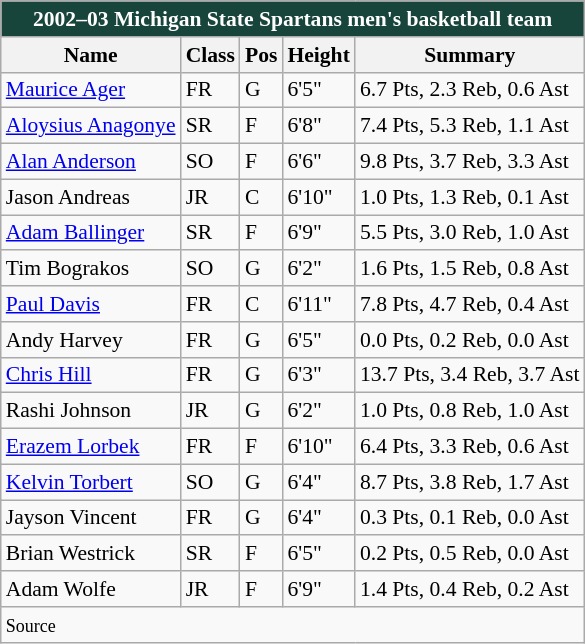<table class="wikitable" style="font-size: 90%"|->
<tr>
<th colspan=9 style="background:#18453b; color:#FFFFFF;">2002–03 Michigan State Spartans men's basketball team</th>
</tr>
<tr>
<th>Name</th>
<th>Class</th>
<th>Pos</th>
<th>Height</th>
<th>Summary</th>
</tr>
<tr>
<td><a href='#'>Maurice Ager</a></td>
<td>FR</td>
<td>G</td>
<td>6'5"</td>
<td>6.7 Pts, 2.3 Reb, 0.6 Ast</td>
</tr>
<tr>
<td><a href='#'>Aloysius Anagonye</a></td>
<td>SR</td>
<td>F</td>
<td>6'8"</td>
<td>7.4 Pts, 5.3 Reb, 1.1 Ast</td>
</tr>
<tr>
<td><a href='#'>Alan Anderson</a></td>
<td>SO</td>
<td>F</td>
<td>6'6"</td>
<td>9.8 Pts, 3.7 Reb, 3.3 Ast</td>
</tr>
<tr>
<td>Jason Andreas</td>
<td>JR</td>
<td>C</td>
<td>6'10"</td>
<td>1.0 Pts, 1.3 Reb, 0.1 Ast</td>
</tr>
<tr>
<td><a href='#'>Adam Ballinger</a></td>
<td>SR</td>
<td>F</td>
<td>6'9"</td>
<td>5.5 Pts, 3.0 Reb, 1.0 Ast</td>
</tr>
<tr>
<td>Tim Bograkos</td>
<td>SO</td>
<td>G</td>
<td>6'2"</td>
<td>1.6 Pts, 1.5 Reb, 0.8 Ast</td>
</tr>
<tr>
<td><a href='#'>Paul Davis</a></td>
<td>FR</td>
<td>C</td>
<td>6'11"</td>
<td>7.8 Pts, 4.7 Reb, 0.4 Ast</td>
</tr>
<tr>
<td>Andy Harvey</td>
<td>FR</td>
<td>G</td>
<td>6'5"</td>
<td>0.0 Pts, 0.2 Reb, 0.0 Ast</td>
</tr>
<tr>
<td><a href='#'>Chris Hill</a></td>
<td>FR</td>
<td>G</td>
<td>6'3"</td>
<td>13.7 Pts, 3.4 Reb, 3.7 Ast</td>
</tr>
<tr>
<td>Rashi Johnson</td>
<td>JR</td>
<td>G</td>
<td>6'2"</td>
<td>1.0 Pts, 0.8 Reb, 1.0 Ast</td>
</tr>
<tr>
<td><a href='#'>Erazem Lorbek</a></td>
<td>FR</td>
<td>F</td>
<td>6'10"</td>
<td>6.4 Pts, 3.3 Reb, 0.6 Ast</td>
</tr>
<tr>
<td><a href='#'>Kelvin Torbert</a></td>
<td>SO</td>
<td>G</td>
<td>6'4"</td>
<td>8.7 Pts, 3.8 Reb, 1.7 Ast</td>
</tr>
<tr>
<td>Jayson Vincent</td>
<td>FR</td>
<td>G</td>
<td>6'4"</td>
<td>0.3 Pts, 0.1 Reb, 0.0 Ast</td>
</tr>
<tr>
<td>Brian Westrick</td>
<td>SR</td>
<td>F</td>
<td>6'5"</td>
<td>0.2 Pts, 0.5 Reb, 0.0 Ast</td>
</tr>
<tr>
<td>Adam Wolfe</td>
<td>JR</td>
<td>F</td>
<td>6'9"</td>
<td>1.4 Pts, 0.4 Reb, 0.2 Ast</td>
</tr>
<tr>
<td colspan=9><small>Source</small></td>
</tr>
</table>
